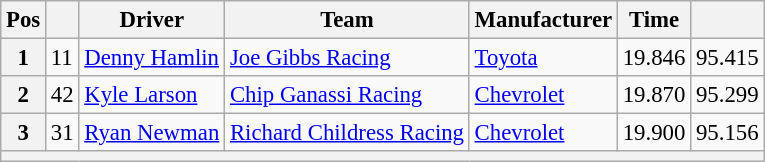<table class="wikitable" style="font-size:95%">
<tr>
<th>Pos</th>
<th></th>
<th>Driver</th>
<th>Team</th>
<th>Manufacturer</th>
<th>Time</th>
<th></th>
</tr>
<tr>
<th>1</th>
<td>11</td>
<td><a href='#'>Denny Hamlin</a></td>
<td><a href='#'>Joe Gibbs Racing</a></td>
<td><a href='#'>Toyota</a></td>
<td>19.846</td>
<td>95.415</td>
</tr>
<tr>
<th>2</th>
<td>42</td>
<td><a href='#'>Kyle Larson</a></td>
<td><a href='#'>Chip Ganassi Racing</a></td>
<td><a href='#'>Chevrolet</a></td>
<td>19.870</td>
<td>95.299</td>
</tr>
<tr>
<th>3</th>
<td>31</td>
<td><a href='#'>Ryan Newman</a></td>
<td><a href='#'>Richard Childress Racing</a></td>
<td><a href='#'>Chevrolet</a></td>
<td>19.900</td>
<td>95.156</td>
</tr>
<tr>
<th colspan="7"></th>
</tr>
</table>
